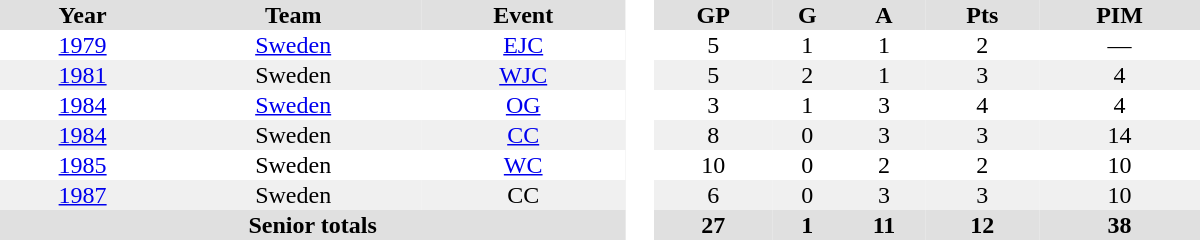<table border="0" cellpadding="1" cellspacing="0" style="text-align:center; width:50em">
<tr ALIGN="center" bgcolor="#e0e0e0">
<th>Year</th>
<th>Team</th>
<th>Event</th>
<th rowspan="99" bgcolor="#ffffff"> </th>
<th>GP</th>
<th>G</th>
<th>A</th>
<th>Pts</th>
<th>PIM</th>
</tr>
<tr>
<td><a href='#'>1979</a></td>
<td><a href='#'>Sweden</a></td>
<td><a href='#'>EJC</a></td>
<td>5</td>
<td>1</td>
<td>1</td>
<td>2</td>
<td>—</td>
</tr>
<tr bgcolor="#f0f0f0">
<td><a href='#'>1981</a></td>
<td>Sweden</td>
<td><a href='#'>WJC</a></td>
<td>5</td>
<td>2</td>
<td>1</td>
<td>3</td>
<td>4</td>
</tr>
<tr>
<td><a href='#'>1984</a></td>
<td><a href='#'>Sweden</a></td>
<td><a href='#'>OG</a></td>
<td>3</td>
<td>1</td>
<td>3</td>
<td>4</td>
<td>4</td>
</tr>
<tr bgcolor="#f0f0f0">
<td><a href='#'>1984</a></td>
<td>Sweden</td>
<td><a href='#'>CC</a></td>
<td>8</td>
<td>0</td>
<td>3</td>
<td>3</td>
<td>14</td>
</tr>
<tr>
<td><a href='#'>1985</a></td>
<td>Sweden</td>
<td><a href='#'>WC</a></td>
<td>10</td>
<td>0</td>
<td>2</td>
<td>2</td>
<td>10</td>
</tr>
<tr bgcolor="#f0f0f0">
<td><a href='#'>1987</a></td>
<td>Sweden</td>
<td>CC</td>
<td>6</td>
<td>0</td>
<td>3</td>
<td>3</td>
<td>10</td>
</tr>
<tr bgcolor="#e0e0e0">
<th colspan="3">Senior totals</th>
<th>27</th>
<th>1</th>
<th>11</th>
<th>12</th>
<th>38</th>
</tr>
</table>
